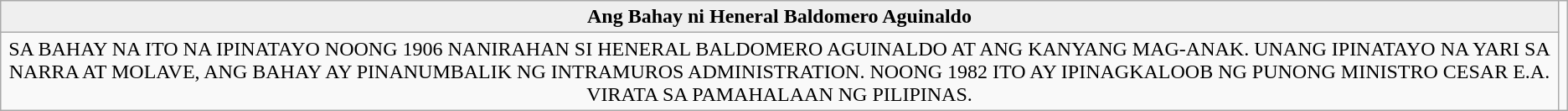<table class="wikitable" style="text-align:center;">
<tr>
<th style="background:#efefef;">Ang Bahay ni Heneral Baldomero Aguinaldo</th>
<td rowspan=2></td>
</tr>
<tr>
<td>SA BAHAY NA ITO NA IPINATAYO NOONG 1906 NANIRAHAN SI HENERAL BALDOMERO AGUINALDO AT ANG KANYANG MAG-ANAK. UNANG IPINATAYO NA YARI SA NARRA AT MOLAVE, ANG BAHAY AY PINANUMBALIK NG INTRAMUROS ADMINISTRATION. NOONG 1982 ITO AY IPINAGKALOOB NG PUNONG MINISTRO CESAR E.A. VIRATA SA PAMAHALAAN NG PILIPINAS.</td>
</tr>
</table>
